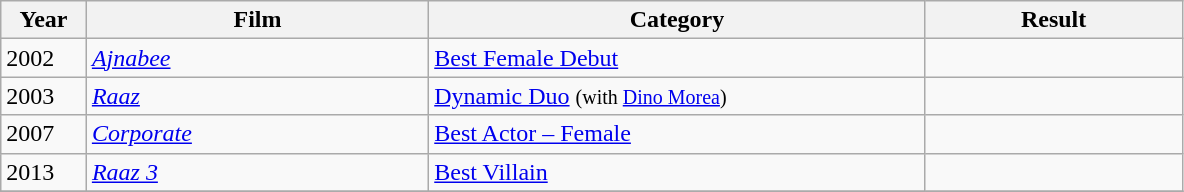<table class="wikitable sortable plainrowheaders">
<tr>
<th width=5%>Year</th>
<th width=20%>Film</th>
<th width=29%>Category</th>
<th width=15%>Result</th>
</tr>
<tr>
<td>2002</td>
<td><em><a href='#'>Ajnabee</a></em></td>
<td><a href='#'>Best Female Debut</a></td>
<td></td>
</tr>
<tr>
<td>2003</td>
<td><em><a href='#'>Raaz</a></em></td>
<td><a href='#'>Dynamic Duo</a> <small>(with <a href='#'>Dino Morea</a>)</small></td>
<td></td>
</tr>
<tr>
<td>2007</td>
<td><em><a href='#'>Corporate</a></em></td>
<td><a href='#'>Best Actor – Female</a></td>
<td></td>
</tr>
<tr>
<td>2013</td>
<td><em><a href='#'>Raaz 3</a></em></td>
<td><a href='#'>Best Villain</a></td>
<td></td>
</tr>
<tr>
</tr>
</table>
